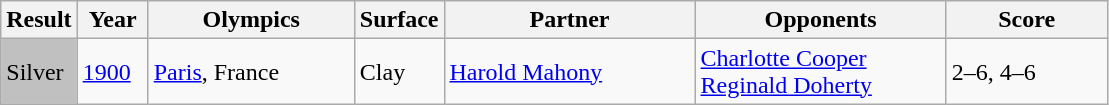<table class="wikitable">
<tr>
<th style="width:40px">Result</th>
<th style="width:40px">Year</th>
<th style="width:130px">Olympics</th>
<th style="width:50px">Surface</th>
<th style="width:160px">Partner</th>
<th style="width:160px">Opponents</th>
<th style="width:100px" class="unsortable">Score</th>
</tr>
<tr>
<td style="background:silver;">Silver</td>
<td><a href='#'>1900</a></td>
<td><a href='#'>Paris</a>, France</td>
<td>Clay</td>
<td> <a href='#'>Harold Mahony</a></td>
<td> <a href='#'>Charlotte Cooper</a> <br>  <a href='#'>Reginald Doherty</a></td>
<td>2–6, 4–6</td>
</tr>
</table>
